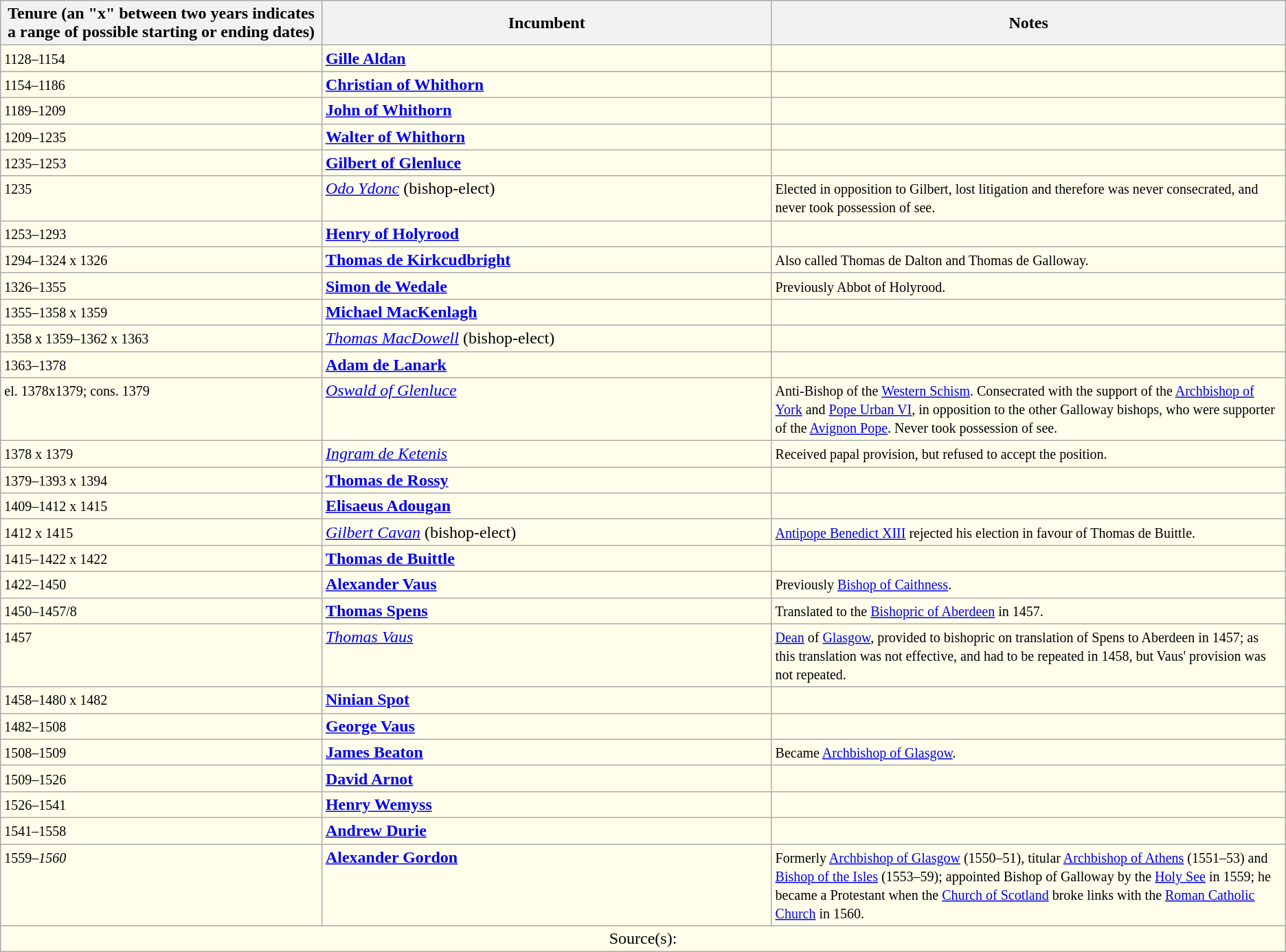<table class="wikitable">
<tr align=left>
<th width="25%">Tenure (an "x" between two years indicates a range of possible starting or ending dates)</th>
<th width="35%">Incumbent</th>
<th width="40%">Notes</th>
</tr>
<tr valign=top bgcolor="#ffffec">
<td><small>1128–1154</small></td>
<td><strong><a href='#'>Gille Aldan</a></strong></td>
<td><small></small></td>
</tr>
<tr valign=top bgcolor="#ffffec">
<td><small>1154–1186</small></td>
<td><strong><a href='#'>Christian of Whithorn</a></strong></td>
<td><small></small></td>
</tr>
<tr valign=top bgcolor="#ffffec">
<td><small>1189–1209</small></td>
<td><strong><a href='#'>John of Whithorn</a></strong></td>
<td><small></small></td>
</tr>
<tr valign=top bgcolor="#ffffec">
<td><small>1209–1235</small></td>
<td><strong><a href='#'>Walter of Whithorn</a></strong></td>
<td><small></small></td>
</tr>
<tr valign=top bgcolor="#ffffec">
<td><small>1235–1253</small></td>
<td><strong><a href='#'>Gilbert of Glenluce</a></strong></td>
<td><small></small></td>
</tr>
<tr valign=top bgcolor="#ffffec">
<td><small>1235</small></td>
<td><em><a href='#'>Odo Ydonc</a></em> (bishop-elect)</td>
<td><small>Elected in opposition to Gilbert, lost litigation and therefore was never consecrated, and never took possession of see.</small></td>
</tr>
<tr valign=top bgcolor="#ffffec">
<td><small>1253–1293</small></td>
<td><strong><a href='#'>Henry of Holyrood</a></strong></td>
<td><small></small></td>
</tr>
<tr valign=top bgcolor="#ffffec">
<td><small>1294–1324 x 1326</small></td>
<td><strong><a href='#'>Thomas de Kirkcudbright</a></strong></td>
<td><small>Also called Thomas de Dalton and Thomas de Galloway.</small></td>
</tr>
<tr valign=top bgcolor="#ffffec">
<td><small>1326–1355</small></td>
<td><strong><a href='#'>Simon de Wedale</a></strong></td>
<td><small>Previously Abbot of Holyrood.</small></td>
</tr>
<tr valign=top bgcolor="#ffffec">
<td><small>1355–1358 x 1359</small></td>
<td><strong><a href='#'>Michael MacKenlagh</a></strong></td>
<td><small></small></td>
</tr>
<tr valign=top bgcolor="#ffffec">
<td><small>1358 x 1359–1362 x 1363</small></td>
<td><em><a href='#'>Thomas MacDowell</a></em> (bishop-elect)</td>
<td><small></small></td>
</tr>
<tr valign=top bgcolor="#ffffec">
<td><small>1363–1378</small></td>
<td><strong><a href='#'>Adam de Lanark</a></strong></td>
<td><small></small></td>
</tr>
<tr valign=top bgcolor="#ffffec">
<td><small>el. 1378x1379; cons. 1379</small></td>
<td><em><a href='#'>Oswald of Glenluce</a></em></td>
<td><small>Anti-Bishop of the <a href='#'>Western Schism</a>. Consecrated with the support of the <a href='#'>Archbishop of York</a> and <a href='#'>Pope Urban VI</a>, in opposition to the other Galloway bishops, who were supporter of the <a href='#'>Avignon Pope</a>. Never took possession of see.</small></td>
</tr>
<tr valign=top bgcolor="#ffffec">
<td><small>1378 x 1379</small></td>
<td><em><a href='#'>Ingram de Ketenis</a></em></td>
<td><small>Received papal provision, but refused to accept the position.</small></td>
</tr>
<tr valign=top bgcolor="#ffffec">
<td><small>1379–1393 x 1394</small></td>
<td><strong><a href='#'>Thomas de Rossy</a></strong></td>
<td><small></small></td>
</tr>
<tr valign=top bgcolor="#ffffec">
<td><small>1409–1412 x 1415</small></td>
<td><strong><a href='#'>Elisaeus Adougan</a></strong></td>
<td><small></small></td>
</tr>
<tr valign=top bgcolor="#ffffec">
<td><small>1412 x 1415</small></td>
<td><em><a href='#'>Gilbert Cavan</a></em> (bishop-elect)</td>
<td><small><a href='#'>Antipope Benedict XIII</a> rejected his election in favour of Thomas de Buittle.</small></td>
</tr>
<tr valign=top bgcolor="#ffffec">
<td><small>1415–1422 x 1422</small></td>
<td><strong><a href='#'>Thomas de Buittle</a></strong></td>
<td><small></small></td>
</tr>
<tr valign=top bgcolor="#ffffec">
<td><small>1422–1450</small></td>
<td><strong><a href='#'>Alexander Vaus</a></strong></td>
<td><small>Previously <a href='#'>Bishop of Caithness</a>.</small></td>
</tr>
<tr valign=top bgcolor="#ffffec">
<td><small>1450–1457/8</small></td>
<td><strong><a href='#'>Thomas Spens</a></strong></td>
<td><small>Translated to the <a href='#'>Bishopric of Aberdeen</a> in 1457.</small></td>
</tr>
<tr valign=top bgcolor="#ffffec">
<td><small>1457</small></td>
<td><em><a href='#'>Thomas Vaus</a></em></td>
<td><small><a href='#'>Dean</a> of <a href='#'>Glasgow</a>, provided to bishopric on translation of Spens to Aberdeen in 1457; as this translation was not effective, and had to be repeated in 1458, but Vaus' provision was not repeated.</small></td>
</tr>
<tr valign=top bgcolor="#ffffec">
<td><small>1458–1480 x 1482</small></td>
<td><strong><a href='#'>Ninian Spot</a></strong></td>
<td><small></small></td>
</tr>
<tr valign=top bgcolor="#ffffec">
<td><small>1482–1508</small></td>
<td><strong><a href='#'>George Vaus</a></strong></td>
<td><small></small></td>
</tr>
<tr valign=top bgcolor="#ffffec">
<td><small>1508–1509</small></td>
<td><strong><a href='#'>James Beaton</a></strong></td>
<td><small>Became <a href='#'>Archbishop of Glasgow</a>.</small></td>
</tr>
<tr valign=top bgcolor="#ffffec">
<td><small>1509–1526</small></td>
<td><strong><a href='#'>David Arnot</a></strong></td>
<td><small></small></td>
</tr>
<tr valign=top bgcolor="#ffffec">
<td><small>1526–1541</small></td>
<td><strong><a href='#'>Henry Wemyss</a></strong></td>
<td><small></small></td>
</tr>
<tr valign=top bgcolor="#ffffec">
<td><small>1541–1558</small></td>
<td><strong><a href='#'>Andrew Durie</a></strong></td>
<td><small></small></td>
</tr>
<tr valign=top bgcolor="#ffffec">
<td><small>1559–<em>1560</em></small></td>
<td><strong><a href='#'>Alexander Gordon</a></strong></td>
<td><small>Formerly <a href='#'>Archbishop of Glasgow</a> (1550–51), titular <a href='#'>Archbishop of Athens</a> (1551–53) and <a href='#'>Bishop of the Isles</a> (1553–59); appointed Bishop of Galloway by the <a href='#'>Holy See</a> in 1559; he became a Protestant when the <a href='#'>Church of Scotland</a> broke links with the <a href='#'>Roman Catholic Church</a> in 1560.</small></td>
</tr>
<tr valign=top bgcolor="#ffffec">
<td align=center colspan=3>Source(s):</td>
</tr>
</table>
